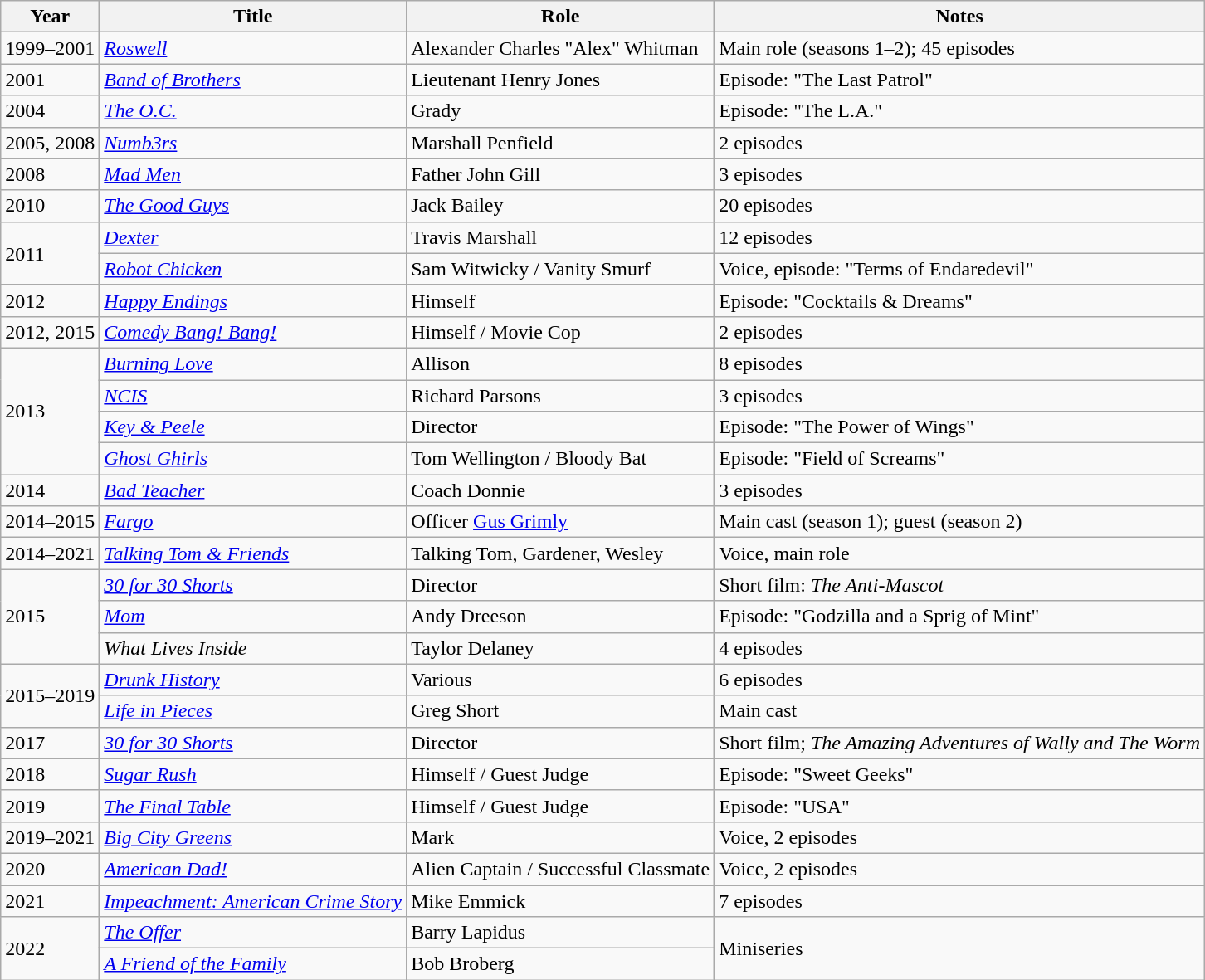<table class="wikitable sortable">
<tr>
<th>Year</th>
<th>Title</th>
<th>Role</th>
<th class="unsortable">Notes</th>
</tr>
<tr>
<td>1999–2001</td>
<td><em><a href='#'>Roswell</a></em></td>
<td>Alexander Charles "Alex" Whitman</td>
<td>Main role (seasons 1–2); 45 episodes</td>
</tr>
<tr>
<td>2001</td>
<td><em><a href='#'>Band of Brothers</a></em></td>
<td>Lieutenant Henry Jones</td>
<td>Episode: "The Last Patrol"</td>
</tr>
<tr>
<td>2004</td>
<td><em><a href='#'>The O.C.</a></em></td>
<td>Grady</td>
<td>Episode: "The L.A."</td>
</tr>
<tr>
<td>2005, 2008</td>
<td><em><a href='#'>Numb3rs</a></em></td>
<td>Marshall Penfield</td>
<td>2 episodes</td>
</tr>
<tr>
<td>2008</td>
<td><em><a href='#'>Mad Men</a></em></td>
<td>Father John Gill</td>
<td>3 episodes</td>
</tr>
<tr>
<td>2010</td>
<td><em><a href='#'>The Good Guys</a></em></td>
<td>Jack Bailey</td>
<td>20 episodes</td>
</tr>
<tr>
<td rowspan="2">2011</td>
<td><em><a href='#'>Dexter</a></em></td>
<td>Travis Marshall</td>
<td>12 episodes</td>
</tr>
<tr>
<td><em><a href='#'>Robot Chicken</a></em></td>
<td>Sam Witwicky / Vanity Smurf</td>
<td>Voice, episode: "Terms of Endaredevil"</td>
</tr>
<tr>
<td>2012</td>
<td><em><a href='#'>Happy Endings</a></em></td>
<td>Himself</td>
<td>Episode: "Cocktails & Dreams"</td>
</tr>
<tr>
<td>2012, 2015</td>
<td><em><a href='#'>Comedy Bang! Bang!</a></em></td>
<td>Himself / Movie Cop</td>
<td>2 episodes</td>
</tr>
<tr>
<td rowspan="4">2013</td>
<td><em><a href='#'>Burning Love</a></em></td>
<td>Allison</td>
<td>8 episodes</td>
</tr>
<tr>
<td><em><a href='#'>NCIS</a></em></td>
<td>Richard Parsons</td>
<td>3 episodes</td>
</tr>
<tr>
<td><em><a href='#'>Key & Peele</a></em></td>
<td>Director</td>
<td>Episode: "The Power of Wings"</td>
</tr>
<tr>
<td><em><a href='#'>Ghost Ghirls</a></em></td>
<td>Tom Wellington / Bloody Bat</td>
<td>Episode: "Field of Screams"</td>
</tr>
<tr>
<td>2014</td>
<td><em><a href='#'>Bad Teacher</a></em></td>
<td>Coach Donnie</td>
<td>3 episodes</td>
</tr>
<tr>
<td>2014–2015</td>
<td><em><a href='#'>Fargo</a></em></td>
<td>Officer <a href='#'>Gus Grimly</a></td>
<td>Main cast (season 1); guest (season 2)</td>
</tr>
<tr>
<td>2014–2021</td>
<td><em><a href='#'>Talking Tom & Friends</a></em></td>
<td>Talking Tom, Gardener, Wesley</td>
<td>Voice, main role</td>
</tr>
<tr>
<td rowspan="3">2015</td>
<td><em><a href='#'>30 for 30 Shorts</a></em></td>
<td>Director</td>
<td>Short film: <em>The Anti-Mascot</em></td>
</tr>
<tr>
<td><em><a href='#'>Mom</a></em></td>
<td>Andy Dreeson</td>
<td>Episode: "Godzilla and a Sprig of Mint"</td>
</tr>
<tr>
<td><em>What Lives Inside</em></td>
<td>Taylor Delaney</td>
<td>4 episodes</td>
</tr>
<tr>
<td rowspan="2">2015–2019</td>
<td><em><a href='#'>Drunk History</a></em></td>
<td>Various</td>
<td>6 episodes</td>
</tr>
<tr>
<td><em><a href='#'>Life in Pieces</a></em></td>
<td>Greg Short</td>
<td>Main cast</td>
</tr>
<tr>
<td>2017</td>
<td><em><a href='#'>30 for 30 Shorts</a></em></td>
<td>Director</td>
<td>Short film; <em>The Amazing Adventures of Wally and The Worm</em></td>
</tr>
<tr>
<td>2018</td>
<td><a href='#'><em>Sugar Rush</em></a></td>
<td>Himself / Guest Judge</td>
<td>Episode: "Sweet Geeks"</td>
</tr>
<tr>
<td>2019</td>
<td><em><a href='#'>The Final Table</a></em></td>
<td>Himself / Guest Judge</td>
<td>Episode: "USA"</td>
</tr>
<tr>
<td>2019–2021</td>
<td><em><a href='#'>Big City Greens</a></em></td>
<td>Mark</td>
<td>Voice, 2 episodes</td>
</tr>
<tr>
<td>2020</td>
<td><em><a href='#'>American Dad!</a></em></td>
<td>Alien Captain / Successful Classmate</td>
<td>Voice, 2 episodes</td>
</tr>
<tr>
<td>2021</td>
<td><em><a href='#'>Impeachment: American Crime Story</a></em></td>
<td>Mike Emmick</td>
<td>7 episodes</td>
</tr>
<tr>
<td rowspan="2">2022</td>
<td><em><a href='#'>The Offer</a></em></td>
<td>Barry Lapidus</td>
<td rowspan=2>Miniseries</td>
</tr>
<tr>
<td><em><a href='#'>A Friend of the Family</a></em></td>
<td>Bob Broberg</td>
</tr>
</table>
